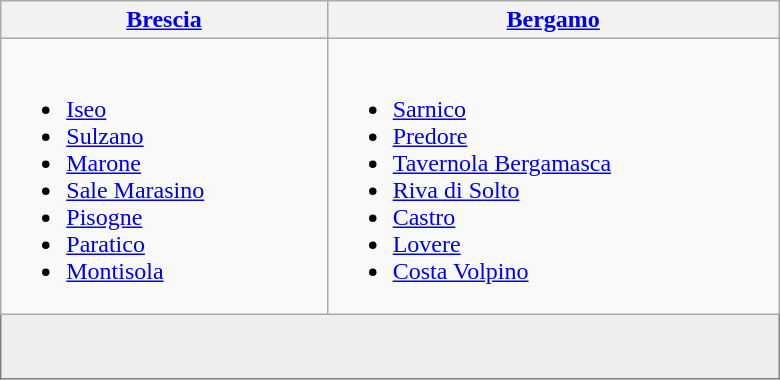<table width="520" class="wikitable" style="margin-left: auto; margin-right: auto; border: none;">
<tr style="font-weight:bold;color:#555;">
<th><a href='#'>Brescia</a><br></th>
<th><a href='#'>Bergamo</a></th>
</tr>
<tr>
<td valign="top"><br><ul><li><a href='#'>Iseo</a></li><li><a href='#'>Sulzano</a></li><li><a href='#'>Marone</a></li><li><a href='#'>Sale Marasino</a></li><li><a href='#'>Pisogne</a></li><li><a href='#'>Paratico</a></li><li><a href='#'>Montisola</a></li></ul></td>
<td valign="top"><br><ul><li><a href='#'>Sarnico</a></li><li><a href='#'>Predore</a></li><li><a href='#'>Tavernola Bergamasca</a></li><li><a href='#'>Riva di Solto</a></li><li><a href='#'>Castro</a></li><li><a href='#'>Lovere</a></li><li><a href='#'>Costa Volpino</a></li></ul></td>
</tr>
<tr>
<td colspan=2 style="background: #eeeeee;border: 1px solid grey; text-align: center;"><br><br></td>
</tr>
</table>
